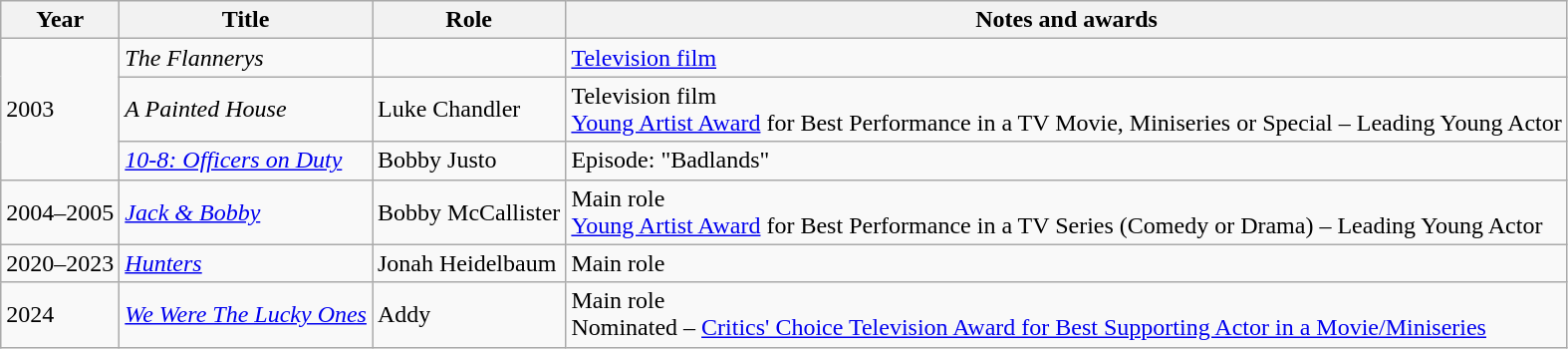<table class="wikitable sortable">
<tr>
<th>Year</th>
<th>Title</th>
<th>Role</th>
<th class="unsortable">Notes and awards</th>
</tr>
<tr>
<td rowspan="3">2003</td>
<td data-sort-value="Flannerys, The"><em>The Flannerys</em></td>
<td></td>
<td><a href='#'>Television film</a></td>
</tr>
<tr>
<td data-sort-value="Painted House, A"><em>A Painted House</em></td>
<td>Luke Chandler</td>
<td>Television film<br><a href='#'>Young Artist Award</a> for Best Performance in a TV Movie, Miniseries or Special – Leading Young Actor </td>
</tr>
<tr>
<td data-sort-value="Ten-eight: Officers on Duty"><em><a href='#'>10-8: Officers on Duty</a></em></td>
<td>Bobby Justo</td>
<td>Episode: "Badlands"</td>
</tr>
<tr>
<td>2004–2005</td>
<td><em><a href='#'>Jack & Bobby</a></em></td>
<td>Bobby McCallister</td>
<td>Main role<br><a href='#'>Young Artist Award</a> for Best Performance in a TV Series (Comedy or Drama) – Leading Young Actor </td>
</tr>
<tr>
<td>2020–2023</td>
<td><em><a href='#'>Hunters</a></em></td>
<td>Jonah Heidelbaum</td>
<td>Main role</td>
</tr>
<tr>
<td>2024</td>
<td><em><a href='#'>We Were The Lucky Ones</a></em></td>
<td>Addy</td>
<td>Main role<br>Nominated – <a href='#'>Critics' Choice Television Award for Best Supporting Actor in a Movie/Miniseries</a></td>
</tr>
</table>
